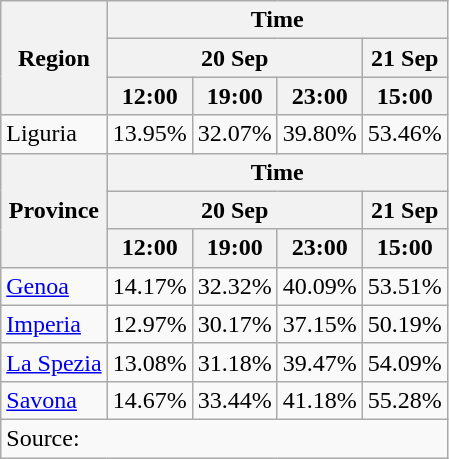<table class="wikitable" style=text-align:left>
<tr>
<th rowspan=3>Region</th>
<th colspan=4>Time</th>
</tr>
<tr>
<th colspan=3>20 Sep</th>
<th>21 Sep</th>
</tr>
<tr>
<th>12:00</th>
<th>19:00</th>
<th>23:00</th>
<th>15:00</th>
</tr>
<tr>
<td>Liguria</td>
<td>13.95%</td>
<td>32.07%</td>
<td>39.80%</td>
<td>53.46%</td>
</tr>
<tr>
<th rowspan="3">Province</th>
<th colspan="4">Time</th>
</tr>
<tr>
<th colspan=3>20 Sep</th>
<th>21 Sep</th>
</tr>
<tr>
<th>12:00</th>
<th>19:00</th>
<th>23:00</th>
<th>15:00</th>
</tr>
<tr>
<td><a href='#'>Genoa</a></td>
<td>14.17%</td>
<td>32.32%</td>
<td>40.09%</td>
<td>53.51%</td>
</tr>
<tr>
<td><a href='#'>Imperia</a></td>
<td>12.97%</td>
<td>30.17%</td>
<td>37.15%</td>
<td>50.19%</td>
</tr>
<tr>
<td><a href='#'>La Spezia</a></td>
<td>13.08%</td>
<td>31.18%</td>
<td>39.47%</td>
<td>54.09%</td>
</tr>
<tr>
<td><a href='#'>Savona</a></td>
<td>14.67%</td>
<td>33.44%</td>
<td>41.18%</td>
<td>55.28%</td>
</tr>
<tr>
<td colspan=5>Source: </td>
</tr>
</table>
